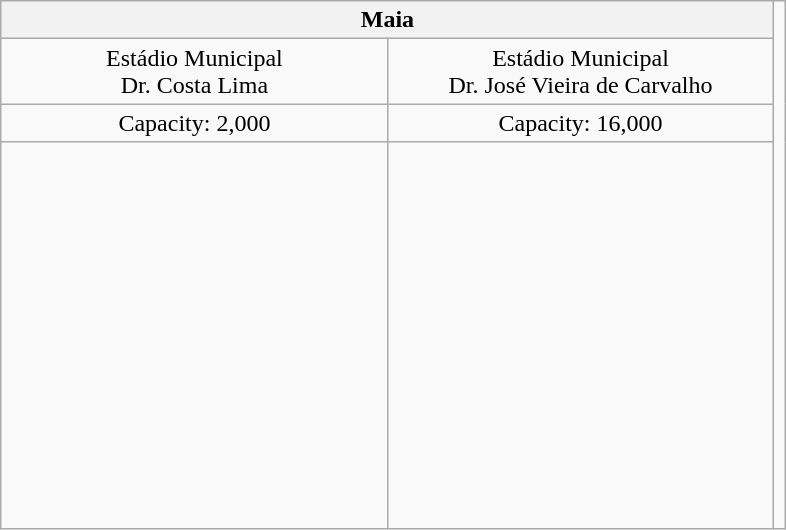<table class="wikitable" style="text-align:center; margin:1em auto;">
<tr>
<th colspan="2">Maia</th>
<td rowspan=4></td>
</tr>
<tr>
<td>Estádio Municipal<br>Dr. Costa Lima</td>
<td>Estádio Municipal<br>Dr. José Vieira de Carvalho</td>
</tr>
<tr>
<td>Capacity: 2,000</td>
<td>Capacity: 16,000</td>
</tr>
<tr>
<td height=250px width=250px></td>
<td height=250px width=250px></td>
</tr>
</table>
